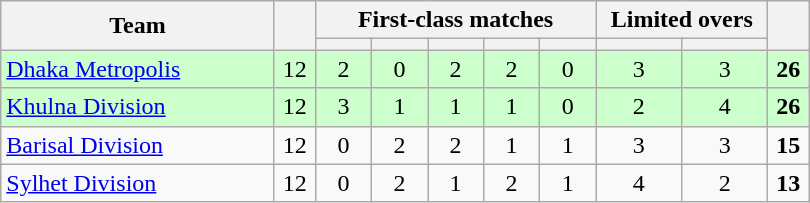<table class="wikitable">
<tr>
<th width=175 rowspan="2">Team</th>
<th valign="bottom" width=20 rowspan="2"></th>
<th width=150 colspan="5">First-class matches</th>
<th colspan="2" width=100>Limited overs</th>
<th valign="bottom" width=20 rowspan="2"></th>
</tr>
<tr>
<th width=30></th>
<th width=30></th>
<th width=30></th>
<th width=30></th>
<th width=30></th>
<th width=50></th>
<th width=50></th>
</tr>
<tr style="background:#cfc;">
<td><a href='#'>Dhaka Metropolis</a></td>
<td align=center>12</td>
<td align=center>2</td>
<td align=center>0</td>
<td align=center>2</td>
<td align=center>2</td>
<td align=center>0</td>
<td align=center>3</td>
<td align=center>3</td>
<td align=center><strong>26</strong></td>
</tr>
<tr style="background:#cfc;">
<td><a href='#'>Khulna Division</a></td>
<td align=center>12</td>
<td align=center>3</td>
<td align=center>1</td>
<td align=center>1</td>
<td align=center>1</td>
<td align=center>0</td>
<td align=center>2</td>
<td align=center>4</td>
<td align=center><strong>26</strong></td>
</tr>
<tr>
<td><a href='#'>Barisal Division</a></td>
<td align=center>12</td>
<td align=center>0</td>
<td align=center>2</td>
<td align=center>2</td>
<td align=center>1</td>
<td align=center>1</td>
<td align=center>3</td>
<td align=center>3</td>
<td align=center><strong>15</strong></td>
</tr>
<tr>
<td><a href='#'>Sylhet Division</a></td>
<td align=center>12</td>
<td align=center>0</td>
<td align=center>2</td>
<td align=center>1</td>
<td align=center>2</td>
<td align=center>1</td>
<td align=center>4</td>
<td align=center>2</td>
<td align=center><strong>13</strong></td>
</tr>
</table>
